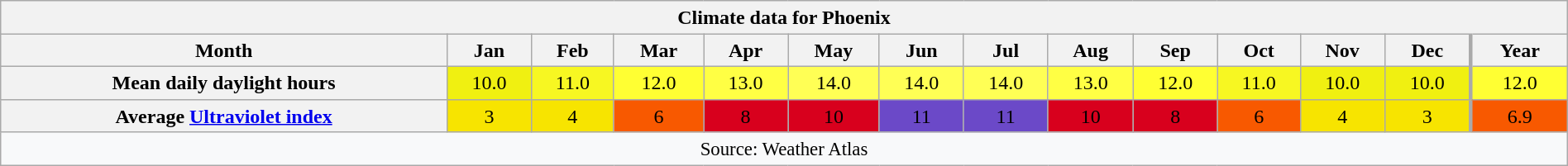<table style="width:100%;text-align:center;line-height:1.2em;margin-left:auto;margin-right:auto" class="wikitable mw-collapsible">
<tr>
<th Colspan=14>Climate data for Phoenix</th>
</tr>
<tr>
<th>Month</th>
<th>Jan</th>
<th>Feb</th>
<th>Mar</th>
<th>Apr</th>
<th>May</th>
<th>Jun</th>
<th>Jul</th>
<th>Aug</th>
<th>Sep</th>
<th>Oct</th>
<th>Nov</th>
<th>Dec</th>
<th style="border-left-width:medium">Year</th>
</tr>
<tr>
<th>Mean daily daylight hours</th>
<td style="background:#F0F011;color:#000000;">10.0</td>
<td style="background:#F7F722;color:#000000;">11.0</td>
<td style="background:#FFFF33;color:#000000;">12.0</td>
<td style="background:#FFFF44;color:#000000;">13.0</td>
<td style="background:#FFFF55;color:#000000;">14.0</td>
<td style="background:#FFFF55;color:#000000;">14.0</td>
<td style="background:#FFFF55;color:#000000;">14.0</td>
<td style="background:#FFFF44;color:#000000;">13.0</td>
<td style="background:#FFFF33;color:#000000;">12.0</td>
<td style="background:#F7F722;color:#000000;">11.0</td>
<td style="background:#F0F011;color:#000000;">10.0</td>
<td style="background:#F0F011;color:#000000;">10.0</td>
<td style="background:#FFFF33;color:#000000;border-left-width:medium">12.0</td>
</tr>
<tr>
<th>Average <a href='#'>Ultraviolet index</a></th>
<td style="background:#f7e400;color:#000000;">3</td>
<td style="background:#f7e400;color:#000000;">4</td>
<td style="background:#f85900;color:#000000;">6</td>
<td style="background:#d8001d;color:#000000;">8</td>
<td style="background:#d8001d;color:#000000;">10</td>
<td style="background:#6b49c8;color:#000000;">11</td>
<td style="background:#6b49c8;color:#000000;">11</td>
<td style="background:#d8001d;color:#000000;">10</td>
<td style="background:#d8001d;color:#000000;">8</td>
<td style="background:#f85900;color:#000000;">6</td>
<td style="background:#f7e400;color:#000000;">4</td>
<td style="background:#f7e400;color:#000000;">3</td>
<td style="background:#f85900;color:#000000;border-left-width:medium">6.9</td>
</tr>
<tr>
<th Colspan=14 style="background:#f8f9fa;font-weight:normal;font-size:95%;">Source: Weather Atlas </th>
</tr>
</table>
